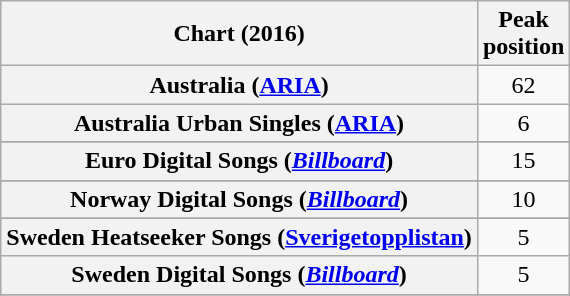<table class="wikitable sortable plainrowheaders" style="text-align:center;">
<tr>
<th scope="col">Chart (2016)</th>
<th scope="col">Peak<br>position</th>
</tr>
<tr>
<th scope="row">Australia (<a href='#'>ARIA</a>)</th>
<td>62</td>
</tr>
<tr>
<th scope="row">Australia Urban Singles (<a href='#'>ARIA</a>)</th>
<td>6</td>
</tr>
<tr>
</tr>
<tr>
</tr>
<tr>
<th scope="row">Euro Digital Songs (<a href='#'><em>Billboard</em></a>)</th>
<td>15</td>
</tr>
<tr>
</tr>
<tr>
</tr>
<tr>
<th scope="row">Norway Digital Songs (<a href='#'><em>Billboard</em></a>)</th>
<td>10</td>
</tr>
<tr>
</tr>
<tr>
</tr>
<tr>
<th scope="row">Sweden Heatseeker Songs (<a href='#'>Sverigetopplistan</a>)</th>
<td>5</td>
</tr>
<tr>
<th scope="row">Sweden Digital Songs (<a href='#'><em>Billboard</em></a>)</th>
<td>5</td>
</tr>
<tr>
</tr>
<tr>
</tr>
<tr>
</tr>
<tr>
</tr>
<tr>
</tr>
</table>
